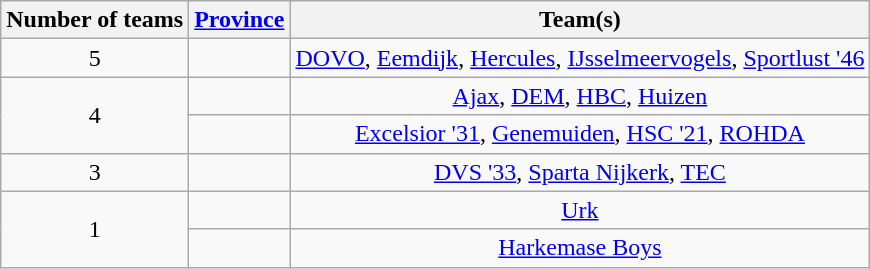<table class="wikitable" style="text-align:center">
<tr>
<th>Number of teams</th>
<th><a href='#'>Province</a></th>
<th>Team(s)</th>
</tr>
<tr>
<td>5</td>
<td align="left"></td>
<td><a href='#'>DOVO</a>, <a href='#'>Eemdijk</a>, <a href='#'>Hercules</a>, <a href='#'>IJsselmeervogels</a>, <a href='#'>Sportlust '46</a></td>
</tr>
<tr>
<td rowspan="2">4</td>
<td align="left"></td>
<td><a href='#'>Ajax</a>, <a href='#'>DEM</a>, <a href='#'>HBC</a>, <a href='#'>Huizen</a></td>
</tr>
<tr>
<td align="left"></td>
<td><a href='#'>Excelsior '31</a>, <a href='#'>Genemuiden</a>, <a href='#'>HSC '21</a>, <a href='#'>ROHDA</a></td>
</tr>
<tr>
<td>3</td>
<td align="left"></td>
<td><a href='#'>DVS '33</a>, <a href='#'>Sparta Nijkerk</a>, <a href='#'>TEC</a></td>
</tr>
<tr>
<td rowspan="2">1</td>
<td align="left"></td>
<td><a href='#'>Urk</a></td>
</tr>
<tr>
<td align="left"></td>
<td><a href='#'>Harkemase Boys</a></td>
</tr>
</table>
